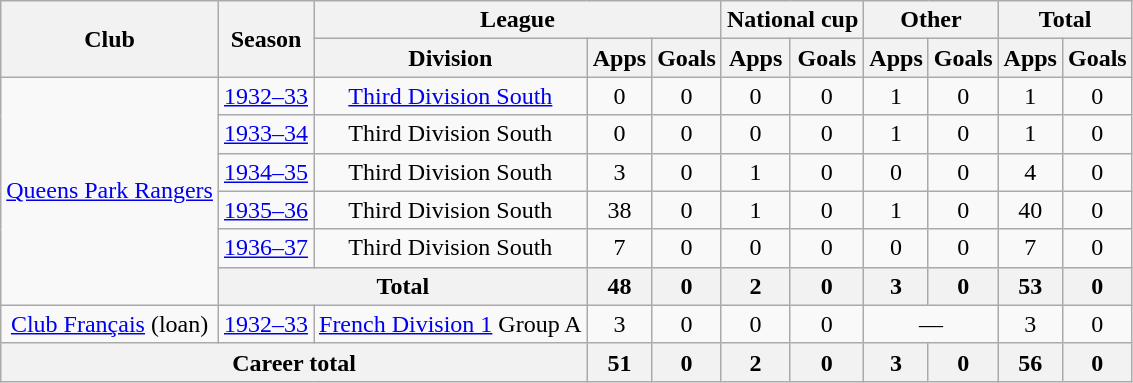<table class="wikitable" style="text-align: center;">
<tr>
<th rowspan="2">Club</th>
<th rowspan="2">Season</th>
<th colspan="3">League</th>
<th colspan="2">National cup</th>
<th colspan="2">Other</th>
<th colspan="2">Total</th>
</tr>
<tr>
<th>Division</th>
<th>Apps</th>
<th>Goals</th>
<th>Apps</th>
<th>Goals</th>
<th>Apps</th>
<th>Goals</th>
<th>Apps</th>
<th>Goals</th>
</tr>
<tr>
<td rowspan="6"><a href='#'>Queens Park Rangers</a></td>
<td><a href='#'>1932–33</a></td>
<td><a href='#'>Third Division South</a></td>
<td>0</td>
<td>0</td>
<td>0</td>
<td>0</td>
<td>1</td>
<td>0</td>
<td>1</td>
<td>0</td>
</tr>
<tr>
<td><a href='#'>1933–34</a></td>
<td>Third Division South</td>
<td>0</td>
<td>0</td>
<td>0</td>
<td>0</td>
<td>1</td>
<td>0</td>
<td>1</td>
<td>0</td>
</tr>
<tr>
<td><a href='#'>1934–35</a></td>
<td>Third Division South</td>
<td>3</td>
<td>0</td>
<td>1</td>
<td>0</td>
<td>0</td>
<td>0</td>
<td>4</td>
<td>0</td>
</tr>
<tr>
<td><a href='#'>1935–36</a></td>
<td>Third Division South</td>
<td>38</td>
<td>0</td>
<td>1</td>
<td>0</td>
<td>1</td>
<td>0</td>
<td>40</td>
<td>0</td>
</tr>
<tr>
<td><a href='#'>1936–37</a></td>
<td>Third Division South</td>
<td>7</td>
<td>0</td>
<td>0</td>
<td>0</td>
<td>0</td>
<td>0</td>
<td>7</td>
<td>0</td>
</tr>
<tr>
<th colspan="2">Total</th>
<th>48</th>
<th>0</th>
<th>2</th>
<th>0</th>
<th>3</th>
<th>0</th>
<th>53</th>
<th>0</th>
</tr>
<tr>
<td><a href='#'>Club Français</a> (loan)</td>
<td><a href='#'>1932–33</a></td>
<td><a href='#'>French Division 1</a> Group A</td>
<td>3</td>
<td>0</td>
<td>0</td>
<td>0</td>
<td colspan="2">―</td>
<td>3</td>
<td>0</td>
</tr>
<tr>
<th colspan="3">Career total</th>
<th>51</th>
<th>0</th>
<th>2</th>
<th>0</th>
<th>3</th>
<th>0</th>
<th>56</th>
<th>0</th>
</tr>
</table>
